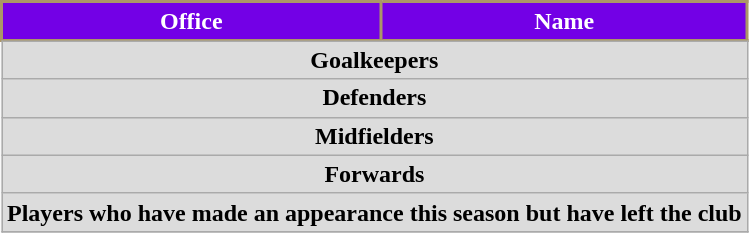<table class="wikitable">
<tr>
<th style="color:#FFFFFF; background: #7300E6; border:2px solid #AB9767;">Office</th>
<th style="color:#FFFFFF; background: #7300E6; border:2px solid #AB9767;">Name</th>
</tr>
<tr>
</tr>
<tr>
<th colspan=16 style=background:#dcdcdc; text-align:center>Goalkeepers<br>

</th>
</tr>
<tr>
<th colspan=16 style=background:#dcdcdc; text-align:center>Defenders<br>









</th>
</tr>
<tr>
<th colspan=16 style=background:#dcdcdc; text-align:center>Midfielders<br>

















</th>
</tr>
<tr>
<th colspan=16 style=background:#dcdcdc; text-align:center>Forwards<br>



</th>
</tr>
<tr>
<th colspan=14 style=background:#dcdcdc; text-align:center>Players who have made an appearance this season but have left the club<br></th>
</tr>
<tr>
</tr>
</table>
